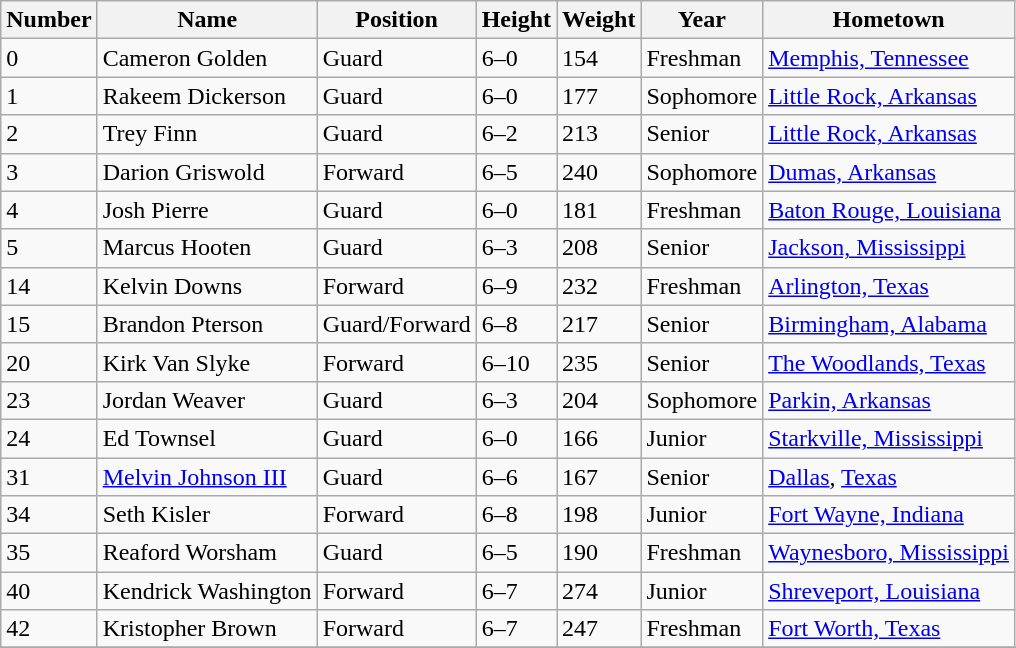<table class="wikitable">
<tr>
<th>Number</th>
<th>Name</th>
<th>Position</th>
<th>Height</th>
<th>Weight</th>
<th>Year</th>
<th>Hometown</th>
</tr>
<tr>
<td>0</td>
<td>Cameron Golden</td>
<td>Guard</td>
<td>6–0</td>
<td>154</td>
<td>Freshman</td>
<td><a href='#'>Memphis, Tennessee</a></td>
</tr>
<tr>
<td>1</td>
<td>Rakeem Dickerson</td>
<td>Guard</td>
<td>6–0</td>
<td>177</td>
<td>Sophomore</td>
<td><a href='#'>Little Rock, Arkansas</a></td>
</tr>
<tr>
<td>2</td>
<td>Trey Finn</td>
<td>Guard</td>
<td>6–2</td>
<td>213</td>
<td>Senior</td>
<td><a href='#'>Little Rock, Arkansas</a></td>
</tr>
<tr>
<td>3</td>
<td>Darion Griswold</td>
<td>Forward</td>
<td>6–5</td>
<td>240</td>
<td>Sophomore</td>
<td><a href='#'>Dumas, Arkansas</a></td>
</tr>
<tr>
<td>4</td>
<td>Josh Pierre</td>
<td>Guard</td>
<td>6–0</td>
<td>181</td>
<td>Freshman</td>
<td><a href='#'>Baton Rouge, Louisiana</a></td>
</tr>
<tr>
<td>5</td>
<td>Marcus Hooten</td>
<td>Guard</td>
<td>6–3</td>
<td>208</td>
<td>Senior</td>
<td><a href='#'>Jackson, Mississippi</a></td>
</tr>
<tr>
<td>14</td>
<td>Kelvin Downs</td>
<td>Forward</td>
<td>6–9</td>
<td>232</td>
<td>Freshman</td>
<td><a href='#'>Arlington, Texas</a></td>
</tr>
<tr>
<td>15</td>
<td>Brandon Pterson</td>
<td>Guard/Forward</td>
<td>6–8</td>
<td>217</td>
<td>Senior</td>
<td><a href='#'>Birmingham, Alabama</a></td>
</tr>
<tr>
<td>20</td>
<td>Kirk Van Slyke</td>
<td>Forward</td>
<td>6–10</td>
<td>235</td>
<td>Senior</td>
<td><a href='#'>The Woodlands, Texas</a></td>
</tr>
<tr>
<td>23</td>
<td>Jordan Weaver</td>
<td>Guard</td>
<td>6–3</td>
<td>204</td>
<td>Sophomore</td>
<td><a href='#'>Parkin, Arkansas</a></td>
</tr>
<tr>
<td>24</td>
<td>Ed Townsel</td>
<td>Guard</td>
<td>6–0</td>
<td>166</td>
<td>Junior</td>
<td><a href='#'>Starkville, Mississippi</a></td>
</tr>
<tr>
<td>31</td>
<td><a href='#'>Melvin Johnson III</a></td>
<td>Guard</td>
<td>6–6</td>
<td>167</td>
<td>Senior</td>
<td><a href='#'>Dallas</a>, <a href='#'>Texas</a></td>
</tr>
<tr>
<td>34</td>
<td>Seth Kisler</td>
<td>Forward</td>
<td>6–8</td>
<td>198</td>
<td>Junior</td>
<td><a href='#'>Fort Wayne, Indiana</a></td>
</tr>
<tr>
<td>35</td>
<td>Reaford Worsham</td>
<td>Guard</td>
<td>6–5</td>
<td>190</td>
<td>Freshman</td>
<td><a href='#'>Waynesboro, Mississippi</a></td>
</tr>
<tr>
<td>40</td>
<td>Kendrick Washington</td>
<td>Forward</td>
<td>6–7</td>
<td>274</td>
<td>Junior</td>
<td><a href='#'>Shreveport, Louisiana</a></td>
</tr>
<tr>
<td>42</td>
<td>Kristopher Brown</td>
<td>Forward</td>
<td>6–7</td>
<td>247</td>
<td>Freshman</td>
<td><a href='#'>Fort Worth, Texas</a></td>
</tr>
<tr>
</tr>
</table>
